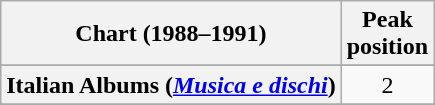<table class="wikitable plainrowheaders sortable" border="1">
<tr>
<th scope="col">Chart (1988–1991)</th>
<th scope="col">Peak<br>position</th>
</tr>
<tr>
</tr>
<tr>
</tr>
<tr>
</tr>
<tr>
</tr>
<tr>
</tr>
<tr>
<th scope="row">Italian Albums (<em><a href='#'>Musica e dischi</a></em>)</th>
<td style="text-align:center;">2</td>
</tr>
<tr>
</tr>
<tr>
</tr>
<tr>
</tr>
<tr>
</tr>
<tr>
</tr>
<tr>
</tr>
</table>
